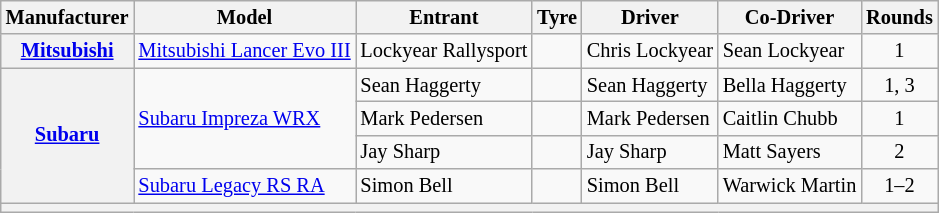<table class="wikitable" style=font-size:85%;>
<tr>
<th>Manufacturer</th>
<th>Model</th>
<th>Entrant</th>
<th>Tyre</th>
<th>Driver</th>
<th>Co-Driver</th>
<th>Rounds</th>
</tr>
<tr>
<th rowspan=1><a href='#'>Mitsubishi</a></th>
<td rowspan=1><a href='#'>Mitsubishi Lancer Evo III</a></td>
<td> Lockyear Rallysport</td>
<td align=center></td>
<td> Chris Lockyear</td>
<td> Sean Lockyear</td>
<td align=center>1</td>
</tr>
<tr>
<th rowspan=4><a href='#'>Subaru</a></th>
<td rowspan=3><a href='#'>Subaru Impreza WRX</a></td>
<td> Sean Haggerty</td>
<td align=center></td>
<td> Sean Haggerty</td>
<td> Bella Haggerty</td>
<td align=center>1, 3</td>
</tr>
<tr>
<td> Mark Pedersen</td>
<td align=center></td>
<td> Mark Pedersen</td>
<td> Caitlin Chubb</td>
<td align=center>1</td>
</tr>
<tr>
<td> Jay Sharp</td>
<td align=center></td>
<td> Jay Sharp</td>
<td> Matt Sayers</td>
<td align=center>2</td>
</tr>
<tr>
<td rowspan=1><a href='#'>Subaru Legacy RS RA</a></td>
<td> Simon Bell</td>
<td align=center></td>
<td> Simon Bell</td>
<td> Warwick Martin</td>
<td align=center>1–2</td>
</tr>
<tr>
<th colspan=7></th>
</tr>
</table>
